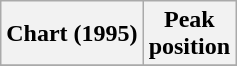<table class="wikitable plainrowheaders">
<tr>
<th scope="col">Chart (1995)</th>
<th scope="col">Peak<br>position</th>
</tr>
<tr>
</tr>
</table>
